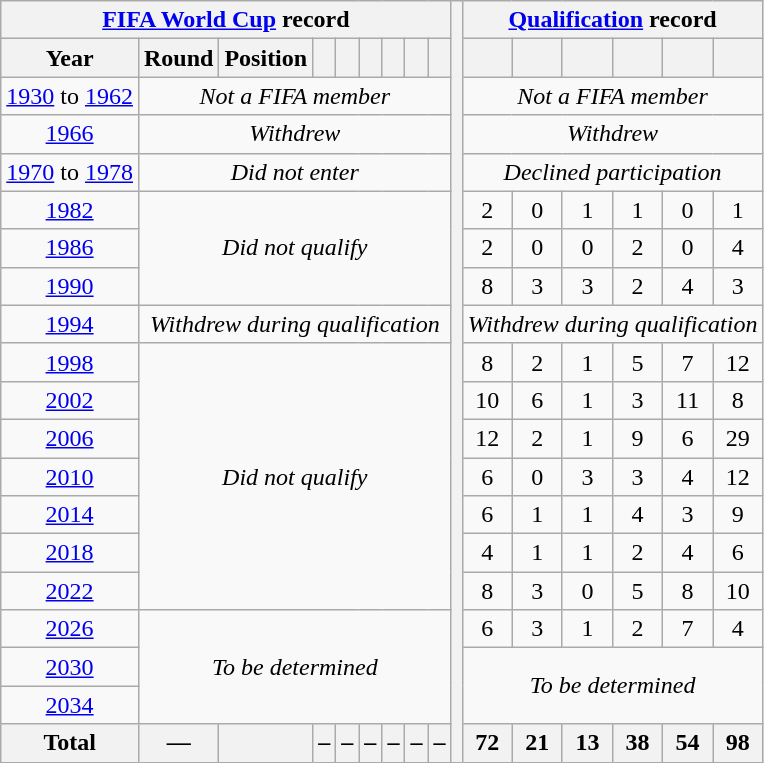<table class="wikitable" style="text-align: center;">
<tr>
<th colspan=9><a href='#'>FIFA World Cup</a> record</th>
<th rowspan=38></th>
<th colspan="6"><a href='#'>Qualification</a> record</th>
</tr>
<tr>
<th>Year</th>
<th>Round</th>
<th>Position</th>
<th></th>
<th></th>
<th></th>
<th></th>
<th></th>
<th></th>
<th></th>
<th></th>
<th></th>
<th></th>
<th></th>
<th></th>
</tr>
<tr>
<td> <a href='#'>1930</a> to  <a href='#'>1962</a></td>
<td colspan=8><em>Not a FIFA member</em></td>
<td colspan=6><em>Not a FIFA member</em></td>
</tr>
<tr>
<td> <a href='#'>1966</a></td>
<td colspan=8><em>Withdrew</em></td>
<td colspan=6><em>Withdrew</em></td>
</tr>
<tr>
<td> <a href='#'>1970</a> to  <a href='#'>1978</a></td>
<td colspan=8><em>Did not enter</em></td>
<td colspan=6><em>Declined participation</em></td>
</tr>
<tr>
<td> <a href='#'>1982</a></td>
<td colspan=8 rowspan=3><em>Did not qualify</em></td>
<td>2</td>
<td>0</td>
<td>1</td>
<td>1</td>
<td>0</td>
<td>1</td>
</tr>
<tr>
<td> <a href='#'>1986</a></td>
<td>2</td>
<td>0</td>
<td>0</td>
<td>2</td>
<td>0</td>
<td>4</td>
</tr>
<tr>
<td> <a href='#'>1990</a></td>
<td>8</td>
<td>3</td>
<td>3</td>
<td>2</td>
<td>4</td>
<td>3</td>
</tr>
<tr>
<td> <a href='#'>1994</a></td>
<td colspan=8><em>Withdrew during qualification</em></td>
<td colspan=6><em>Withdrew during qualification</em></td>
</tr>
<tr>
<td> <a href='#'>1998</a></td>
<td colspan=8 rowspan=7><em>Did not qualify</em></td>
<td>8</td>
<td>2</td>
<td>1</td>
<td>5</td>
<td>7</td>
<td>12</td>
</tr>
<tr>
<td>  <a href='#'>2002</a></td>
<td>10</td>
<td>6</td>
<td>1</td>
<td>3</td>
<td>11</td>
<td>8</td>
</tr>
<tr>
<td> <a href='#'>2006</a></td>
<td>12</td>
<td>2</td>
<td>1</td>
<td>9</td>
<td>6</td>
<td>29</td>
</tr>
<tr>
<td> <a href='#'>2010</a></td>
<td>6</td>
<td>0</td>
<td>3</td>
<td>3</td>
<td>4</td>
<td>12</td>
</tr>
<tr>
<td> <a href='#'>2014</a></td>
<td>6</td>
<td>1</td>
<td>1</td>
<td>4</td>
<td>3</td>
<td>9</td>
</tr>
<tr>
<td> <a href='#'>2018</a></td>
<td>4</td>
<td>1</td>
<td>1</td>
<td>2</td>
<td>4</td>
<td>6</td>
</tr>
<tr>
<td> <a href='#'>2022</a></td>
<td>8</td>
<td>3</td>
<td>0</td>
<td>5</td>
<td>8</td>
<td>10</td>
</tr>
<tr>
<td>   <a href='#'>2026</a></td>
<td colspan=8 rowspan=3><em>To be determined</em></td>
<td>6</td>
<td>3</td>
<td>1</td>
<td>2</td>
<td>7</td>
<td>4</td>
</tr>
<tr>
<td>   <a href='#'>2030</a></td>
<td colspan=6 rowspan=2><em>To be determined</em></td>
</tr>
<tr>
<td> <a href='#'>2034</a></td>
</tr>
<tr>
<th>Total</th>
<th>—</th>
<th></th>
<th>–</th>
<th>–</th>
<th>–</th>
<th>–</th>
<th>–</th>
<th>–</th>
<th>72</th>
<th>21</th>
<th>13</th>
<th>38</th>
<th>54</th>
<th>98</th>
</tr>
</table>
